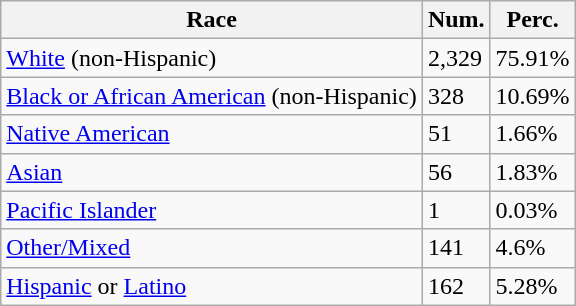<table class="wikitable">
<tr>
<th>Race</th>
<th>Num.</th>
<th>Perc.</th>
</tr>
<tr>
<td><a href='#'>White</a> (non-Hispanic)</td>
<td>2,329</td>
<td>75.91%</td>
</tr>
<tr>
<td><a href='#'>Black or African American</a> (non-Hispanic)</td>
<td>328</td>
<td>10.69%</td>
</tr>
<tr>
<td><a href='#'>Native American</a></td>
<td>51</td>
<td>1.66%</td>
</tr>
<tr>
<td><a href='#'>Asian</a></td>
<td>56</td>
<td>1.83%</td>
</tr>
<tr>
<td><a href='#'>Pacific Islander</a></td>
<td>1</td>
<td>0.03%</td>
</tr>
<tr>
<td><a href='#'>Other/Mixed</a></td>
<td>141</td>
<td>4.6%</td>
</tr>
<tr>
<td><a href='#'>Hispanic</a> or <a href='#'>Latino</a></td>
<td>162</td>
<td>5.28%</td>
</tr>
</table>
